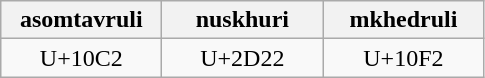<table class="wikitable" style="width:100">
<tr>
<th width="100">asomtavruli</th>
<th width="100">nuskhuri</th>
<th width="100">mkhedruli</th>
</tr>
<tr>
<td align="center">U+10C2</td>
<td align="center">U+2D22</td>
<td align="center">U+10F2</td>
</tr>
</table>
